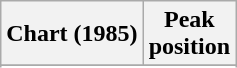<table class="wikitable sortable plainrowheaders" style="text-align:center">
<tr>
<th scope="col">Chart (1985)</th>
<th scope="col">Peak<br>position</th>
</tr>
<tr>
</tr>
<tr>
</tr>
<tr>
</tr>
</table>
